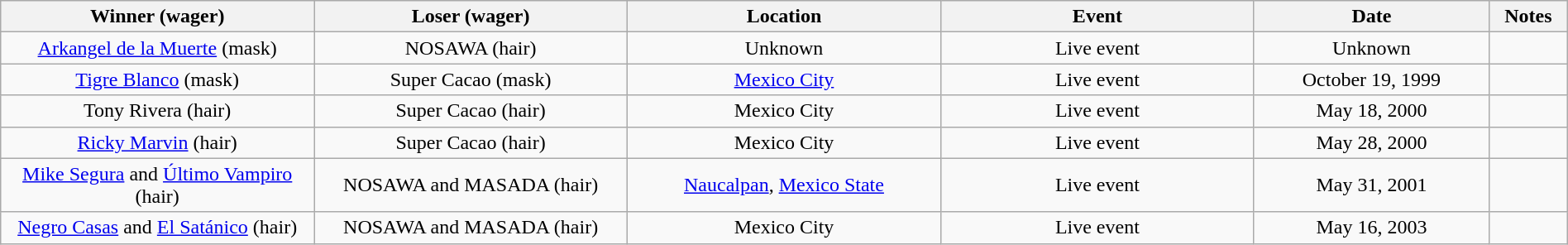<table class="wikitable" style="width:100%;">
<tr>
<th style="width:20%;">Winner (wager)</th>
<th style="width:20%;">Loser (wager)</th>
<th style="width:20%;">Location</th>
<th style="width:20%;">Event</th>
<th style="width:15%;">Date</th>
<th style="width:5%;">Notes</th>
</tr>
<tr align=center>
<td><a href='#'>Arkangel de la Muerte</a> (mask)</td>
<td>NOSAWA (hair)</td>
<td>Unknown</td>
<td>Live event</td>
<td>Unknown</td>
<td></td>
</tr>
<tr align=center>
<td><a href='#'>Tigre Blanco</a> (mask)</td>
<td>Super Cacao (mask)</td>
<td><a href='#'>Mexico City</a></td>
<td>Live event</td>
<td>October 19, 1999</td>
<td></td>
</tr>
<tr align=center>
<td>Tony Rivera (hair)</td>
<td>Super Cacao (hair)</td>
<td>Mexico City</td>
<td>Live event</td>
<td>May 18, 2000</td>
<td></td>
</tr>
<tr align=center>
<td><a href='#'>Ricky Marvin</a> (hair)</td>
<td>Super Cacao (hair)</td>
<td>Mexico City</td>
<td>Live event</td>
<td>May 28, 2000</td>
<td></td>
</tr>
<tr align=center>
<td><a href='#'>Mike Segura</a> and <a href='#'>Último Vampiro</a> (hair)</td>
<td>NOSAWA and MASADA (hair)</td>
<td><a href='#'>Naucalpan</a>, <a href='#'>Mexico State</a></td>
<td>Live event</td>
<td>May 31, 2001</td>
<td></td>
</tr>
<tr align=center>
<td><a href='#'>Negro Casas</a> and <a href='#'>El Satánico</a> (hair)</td>
<td>NOSAWA and MASADA (hair)</td>
<td>Mexico City</td>
<td>Live event</td>
<td>May 16, 2003</td>
<td></td>
</tr>
</table>
